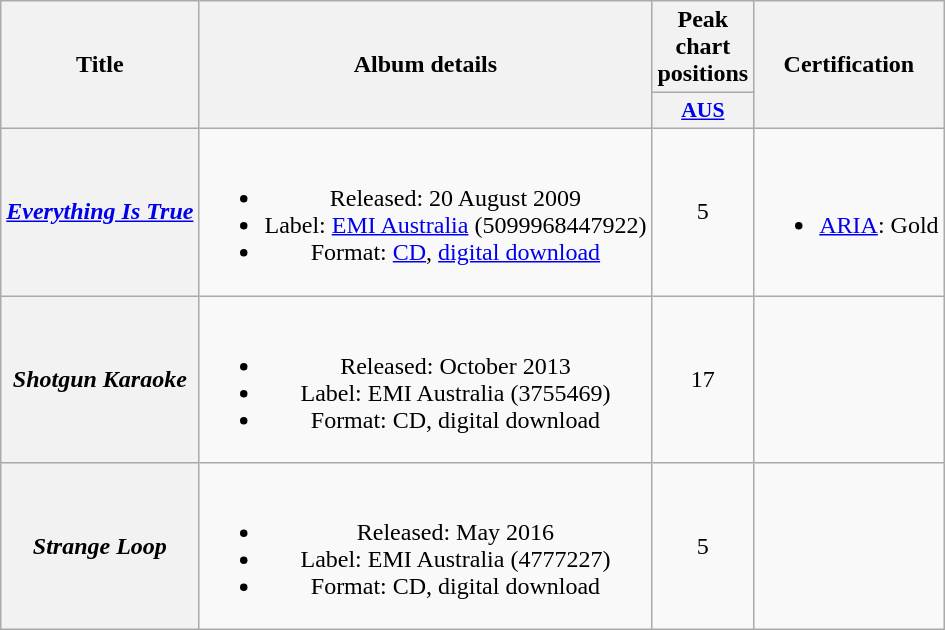<table class="wikitable plainrowheaders" style="text-align:center;">
<tr>
<th scope="col" rowspan="2">Title</th>
<th scope="col" rowspan="2">Album details</th>
<th scope="col" colspan="1">Peak chart positions</th>
<th scope="col" rowspan="2">Certification</th>
</tr>
<tr>
<th scope="col" style="width:3em;font-size:90%;"><a href='#'>AUS</a><br></th>
</tr>
<tr>
<th scope="row"><em><a href='#'>Everything Is True</a></em></th>
<td><br><ul><li>Released: 20 August 2009</li><li>Label: <a href='#'>EMI Australia</a> (5099968447922)</li><li>Format: <a href='#'>CD</a>, <a href='#'>digital download</a></li></ul></td>
<td>5</td>
<td><br><ul><li><a href='#'>ARIA</a>: Gold</li></ul></td>
</tr>
<tr>
<th scope="row"><em>Shotgun Karaoke</em></th>
<td><br><ul><li>Released: October 2013</li><li>Label: EMI Australia (3755469)</li><li>Format: CD, digital download</li></ul></td>
<td>17</td>
<td></td>
</tr>
<tr>
<th scope="row"><em>Strange Loop</em></th>
<td><br><ul><li>Released: May 2016</li><li>Label: EMI Australia (4777227)</li><li>Format: CD, digital download</li></ul></td>
<td>5</td>
<td></td>
</tr>
</table>
